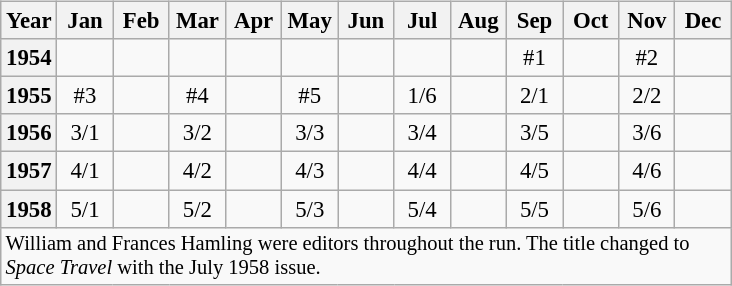<table class="wikitable" style="font-size:95%; text-align:center; float:left; margin-right:1em;">
<tr>
<th scope="col" style="width: 2em;">Year</th>
<th scope="col" style="width: 2em;">Jan</th>
<th scope="col" style="width: 2em;">Feb</th>
<th scope="col" style="width: 2em;">Mar</th>
<th scope="col" style="width: 2em;">Apr</th>
<th scope="col" style="width: 2em;">May</th>
<th scope="col" style="width: 2em;">Jun</th>
<th scope="col" style="width: 2em;">Jul</th>
<th scope="col" style="width: 2em;">Aug</th>
<th scope="col" style="width: 2em;">Sep</th>
<th scope="col" style="width: 2em;">Oct</th>
<th scope="col" style="width: 2em;">Nov</th>
<th scope="col" style="width: 2em;">Dec</th>
</tr>
<tr>
<th scope="row">1954</th>
<td></td>
<td></td>
<td></td>
<td></td>
<td></td>
<td></td>
<td></td>
<td></td>
<td>#1</td>
<td></td>
<td>#2</td>
<td></td>
</tr>
<tr>
<th scope="row">1955</th>
<td>#3</td>
<td></td>
<td>#4</td>
<td></td>
<td>#5</td>
<td></td>
<td>1/6</td>
<td></td>
<td>2/1</td>
<td></td>
<td>2/2</td>
<td></td>
</tr>
<tr>
<th scope="row">1956</th>
<td>3/1</td>
<td></td>
<td>3/2</td>
<td></td>
<td>3/3</td>
<td></td>
<td>3/4</td>
<td></td>
<td>3/5</td>
<td></td>
<td>3/6</td>
<td></td>
</tr>
<tr>
<th scope="row">1957</th>
<td>4/1</td>
<td></td>
<td>4/2</td>
<td></td>
<td>4/3</td>
<td></td>
<td>4/4</td>
<td></td>
<td>4/5</td>
<td></td>
<td>4/6</td>
<td></td>
</tr>
<tr>
<th scope="row">1958</th>
<td>5/1</td>
<td></td>
<td>5/2</td>
<td></td>
<td>5/3</td>
<td></td>
<td>5/4</td>
<td></td>
<td>5/5</td>
<td></td>
<td>5/6</td>
<td></td>
</tr>
<tr>
<td colspan="13" style="font-size:90%; text-align:left;">William and Frances Hamling were editors throughout the run.  The title changed to<br><em>Space</em> <em>Travel</em> with the July 1958 issue.</td>
</tr>
</table>
